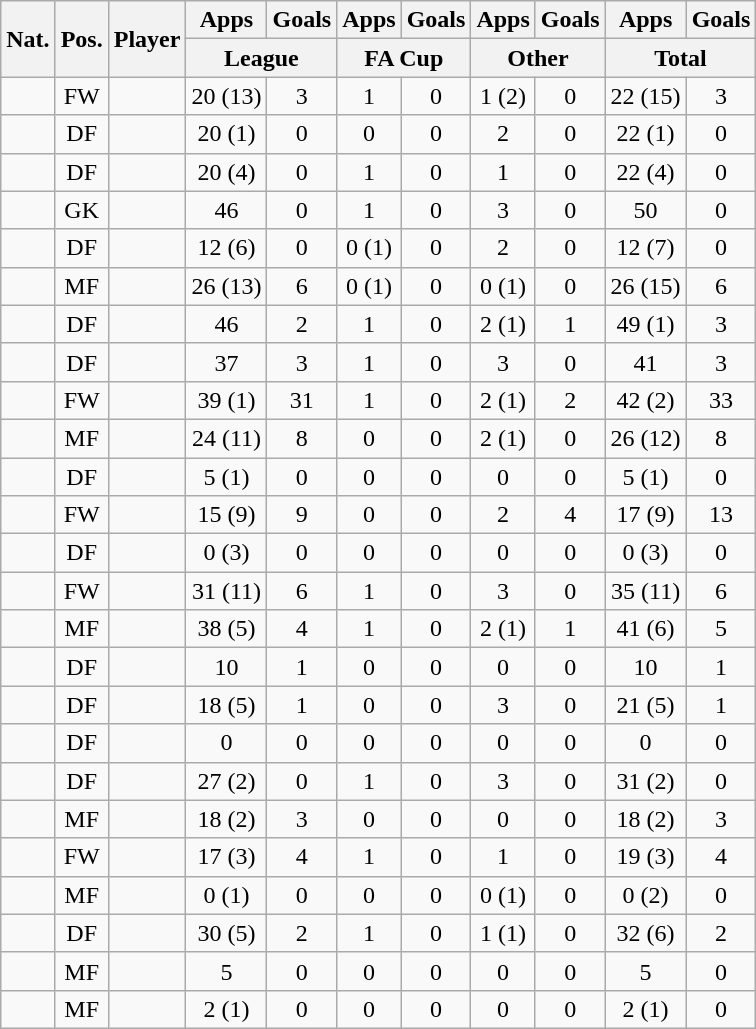<table class="wikitable sortable" style="text-align: center;">
<tr>
<th rowspan="2">Nat.</th>
<th rowspan="2">Pos.</th>
<th rowspan="2">Player</th>
<th>Apps</th>
<th>Goals</th>
<th>Apps</th>
<th>Goals</th>
<th>Apps</th>
<th>Goals</th>
<th>Apps</th>
<th>Goals</th>
</tr>
<tr class="unsortable">
<th colspan="2">League</th>
<th colspan="2">FA Cup</th>
<th colspan="2">Other</th>
<th colspan="2">Total</th>
</tr>
<tr>
<td></td>
<td>FW</td>
<td align="left"></td>
<td>20 (13)</td>
<td>3</td>
<td>1</td>
<td>0</td>
<td>1 (2)</td>
<td>0</td>
<td>22 (15)</td>
<td>3</td>
</tr>
<tr>
<td></td>
<td>DF</td>
<td align="left"></td>
<td>20 (1)</td>
<td>0</td>
<td>0</td>
<td>0</td>
<td>2</td>
<td>0</td>
<td>22 (1)</td>
<td>0</td>
</tr>
<tr>
<td></td>
<td>DF</td>
<td align="left"></td>
<td>20 (4)</td>
<td>0</td>
<td>1</td>
<td>0</td>
<td>1</td>
<td>0</td>
<td>22 (4)</td>
<td>0</td>
</tr>
<tr>
<td></td>
<td>GK</td>
<td align="left"></td>
<td>46</td>
<td>0</td>
<td>1</td>
<td>0</td>
<td>3</td>
<td>0</td>
<td>50</td>
<td>0</td>
</tr>
<tr>
<td></td>
<td>DF</td>
<td align="left"></td>
<td>12 (6)</td>
<td>0</td>
<td>0 (1)</td>
<td>0</td>
<td>2</td>
<td>0</td>
<td>12 (7)</td>
<td>0</td>
</tr>
<tr>
<td></td>
<td>MF</td>
<td align="left"></td>
<td>26 (13)</td>
<td>6</td>
<td>0 (1)</td>
<td>0</td>
<td>0 (1)</td>
<td>0</td>
<td>26 (15)</td>
<td>6</td>
</tr>
<tr>
<td></td>
<td>DF</td>
<td align="left"></td>
<td>46</td>
<td>2</td>
<td>1</td>
<td>0</td>
<td>2 (1)</td>
<td>1</td>
<td>49 (1)</td>
<td>3</td>
</tr>
<tr>
<td></td>
<td>DF</td>
<td align="left"></td>
<td>37</td>
<td>3</td>
<td>1</td>
<td>0</td>
<td>3</td>
<td>0</td>
<td>41</td>
<td>3</td>
</tr>
<tr>
<td></td>
<td>FW</td>
<td align="left"></td>
<td>39 (1)</td>
<td>31</td>
<td>1</td>
<td>0</td>
<td>2 (1)</td>
<td>2</td>
<td>42 (2)</td>
<td>33</td>
</tr>
<tr>
<td></td>
<td>MF</td>
<td align="left"></td>
<td>24 (11)</td>
<td>8</td>
<td>0</td>
<td>0</td>
<td>2 (1)</td>
<td>0</td>
<td>26 (12)</td>
<td>8</td>
</tr>
<tr>
<td></td>
<td>DF</td>
<td align="left"></td>
<td>5 (1)</td>
<td>0</td>
<td>0</td>
<td>0</td>
<td>0</td>
<td>0</td>
<td>5 (1)</td>
<td>0</td>
</tr>
<tr>
<td></td>
<td>FW</td>
<td align="left"></td>
<td>15 (9)</td>
<td>9</td>
<td>0</td>
<td>0</td>
<td>2</td>
<td>4</td>
<td>17 (9)</td>
<td>13</td>
</tr>
<tr>
<td></td>
<td>DF</td>
<td align="left"></td>
<td>0 (3)</td>
<td>0</td>
<td>0</td>
<td>0</td>
<td>0</td>
<td>0</td>
<td>0 (3)</td>
<td>0</td>
</tr>
<tr>
<td></td>
<td>FW</td>
<td align="left"></td>
<td>31 (11)</td>
<td>6</td>
<td>1</td>
<td>0</td>
<td>3</td>
<td>0</td>
<td>35 (11)</td>
<td>6</td>
</tr>
<tr>
<td></td>
<td>MF</td>
<td align="left"></td>
<td>38 (5)</td>
<td>4</td>
<td>1</td>
<td>0</td>
<td>2 (1)</td>
<td>1</td>
<td>41 (6)</td>
<td>5</td>
</tr>
<tr>
<td></td>
<td>DF</td>
<td align="left"></td>
<td>10</td>
<td>1</td>
<td>0</td>
<td>0</td>
<td>0</td>
<td>0</td>
<td>10</td>
<td>1</td>
</tr>
<tr>
<td></td>
<td>DF</td>
<td align="left"></td>
<td>18 (5)</td>
<td>1</td>
<td>0</td>
<td>0</td>
<td>3</td>
<td>0</td>
<td>21 (5)</td>
<td>1</td>
</tr>
<tr>
<td></td>
<td>DF</td>
<td align="left"></td>
<td>0</td>
<td>0</td>
<td>0</td>
<td>0</td>
<td>0</td>
<td>0</td>
<td>0</td>
<td>0</td>
</tr>
<tr>
<td></td>
<td>DF</td>
<td align="left"></td>
<td>27 (2)</td>
<td>0</td>
<td>1</td>
<td>0</td>
<td>3</td>
<td>0</td>
<td>31 (2)</td>
<td>0</td>
</tr>
<tr>
<td></td>
<td>MF</td>
<td align="left"></td>
<td>18 (2)</td>
<td>3</td>
<td>0</td>
<td>0</td>
<td>0</td>
<td>0</td>
<td>18 (2)</td>
<td>3</td>
</tr>
<tr>
<td></td>
<td>FW</td>
<td align="left"></td>
<td>17 (3)</td>
<td>4</td>
<td>1</td>
<td>0</td>
<td>1</td>
<td>0</td>
<td>19 (3)</td>
<td>4</td>
</tr>
<tr>
<td></td>
<td>MF</td>
<td align="left"></td>
<td>0 (1)</td>
<td>0</td>
<td>0</td>
<td>0</td>
<td>0 (1)</td>
<td>0</td>
<td>0 (2)</td>
<td>0</td>
</tr>
<tr>
<td></td>
<td>DF</td>
<td align="left"></td>
<td>30 (5)</td>
<td>2</td>
<td>1</td>
<td>0</td>
<td>1 (1)</td>
<td>0</td>
<td>32 (6)</td>
<td>2</td>
</tr>
<tr>
<td></td>
<td>MF</td>
<td align="left"></td>
<td>5</td>
<td>0</td>
<td>0</td>
<td>0</td>
<td>0</td>
<td>0</td>
<td>5</td>
<td>0</td>
</tr>
<tr>
<td></td>
<td>MF</td>
<td align="left"></td>
<td>2 (1)</td>
<td>0</td>
<td>0</td>
<td>0</td>
<td>0</td>
<td>0</td>
<td>2 (1)</td>
<td>0</td>
</tr>
</table>
